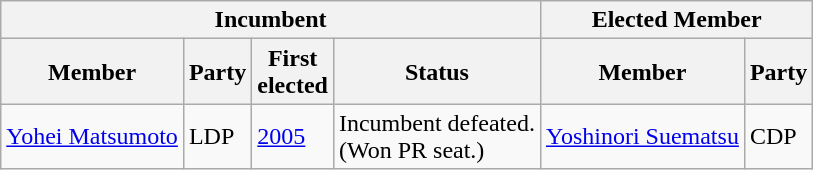<table class="wikitable sortable">
<tr>
<th colspan=4>Incumbent</th>
<th colspan=2>Elected Member</th>
</tr>
<tr>
<th>Member</th>
<th>Party</th>
<th>First<br>elected</th>
<th>Status</th>
<th>Member</th>
<th>Party</th>
</tr>
<tr>
<td><a href='#'>Yohei Matsumoto</a></td>
<td>LDP</td>
<td><a href='#'>2005</a></td>
<td>Incumbent defeated.<br>(Won PR seat.)</td>
<td><a href='#'>Yoshinori Suematsu</a></td>
<td>CDP</td>
</tr>
</table>
